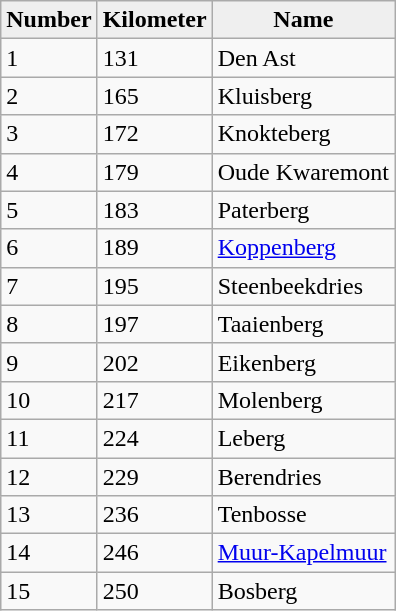<table class="wikitable">
<tr>
<th style="background:#efefef;">Number</th>
<th style="background:#efefef;">Kilometer</th>
<th style="background:#efefef;">Name</th>
</tr>
<tr>
<td>1</td>
<td>131</td>
<td>Den Ast</td>
</tr>
<tr>
<td>2</td>
<td>165</td>
<td>Kluisberg</td>
</tr>
<tr>
<td>3</td>
<td>172</td>
<td>Knokteberg</td>
</tr>
<tr>
<td>4</td>
<td>179</td>
<td>Oude Kwaremont</td>
</tr>
<tr>
<td>5</td>
<td>183</td>
<td>Paterberg</td>
</tr>
<tr>
<td>6</td>
<td>189</td>
<td><a href='#'>Koppenberg</a></td>
</tr>
<tr>
<td>7</td>
<td>195</td>
<td>Steenbeekdries</td>
</tr>
<tr>
<td>8</td>
<td>197</td>
<td>Taaienberg</td>
</tr>
<tr>
<td>9</td>
<td>202</td>
<td>Eikenberg</td>
</tr>
<tr>
<td>10</td>
<td>217</td>
<td>Molenberg</td>
</tr>
<tr>
<td>11</td>
<td>224</td>
<td>Leberg</td>
</tr>
<tr>
<td>12</td>
<td>229</td>
<td>Berendries</td>
</tr>
<tr>
<td>13</td>
<td>236</td>
<td>Tenbosse</td>
</tr>
<tr>
<td>14</td>
<td>246</td>
<td><a href='#'>Muur-Kapelmuur</a></td>
</tr>
<tr>
<td>15</td>
<td>250</td>
<td>Bosberg</td>
</tr>
</table>
